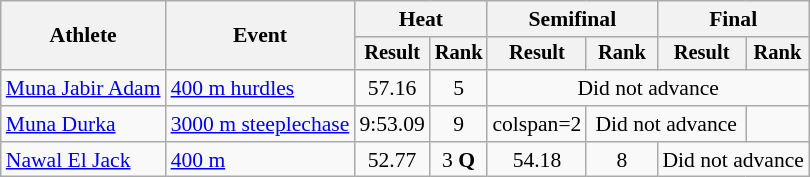<table class="wikitable" style="font-size:90%">
<tr>
<th rowspan="2">Athlete</th>
<th rowspan="2">Event</th>
<th colspan="2">Heat</th>
<th colspan="2">Semifinal</th>
<th colspan="2">Final</th>
</tr>
<tr style="font-size:95%">
<th>Result</th>
<th>Rank</th>
<th>Result</th>
<th>Rank</th>
<th>Result</th>
<th>Rank</th>
</tr>
<tr align=center>
<td align=left><a href='#'>Muna Jabir Adam</a></td>
<td align=left><a href='#'>400 m hurdles</a></td>
<td>57.16</td>
<td>5</td>
<td colspan=4>Did not advance</td>
</tr>
<tr align=center>
<td align=left><a href='#'>Muna Durka</a></td>
<td align=left><a href='#'>3000 m steeplechase</a></td>
<td>9:53.09</td>
<td>9</td>
<td>colspan=2 </td>
<td colspan=2>Did not advance</td>
</tr>
<tr align=center>
<td align=left><a href='#'>Nawal El Jack</a></td>
<td align=left><a href='#'>400 m</a></td>
<td>52.77</td>
<td>3 <strong>Q</strong></td>
<td>54.18</td>
<td>8</td>
<td colspan=2>Did not advance</td>
</tr>
</table>
